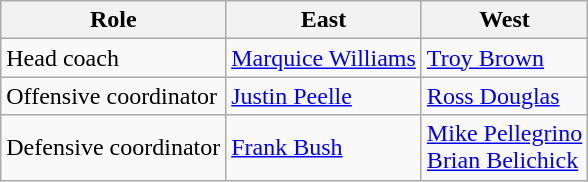<table class="wikitable">
<tr>
<th>Role</th>
<th>East<br></th>
<th>West<br></th>
</tr>
<tr>
<td>Head coach</td>
<td><a href='#'>Marquice Williams</a></td>
<td><a href='#'>Troy Brown</a></td>
</tr>
<tr>
<td>Offensive coordinator</td>
<td><a href='#'>Justin Peelle</a></td>
<td><a href='#'>Ross Douglas</a></td>
</tr>
<tr>
<td>Defensive coordinator</td>
<td><a href='#'>Frank Bush</a></td>
<td><a href='#'>Mike Pellegrino</a><br><a href='#'>Brian Belichick</a></td>
</tr>
</table>
